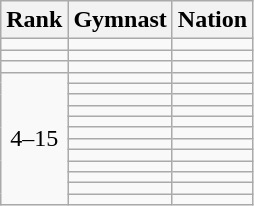<table class="wikitable sortable" style="text-align:center">
<tr>
<th>Rank</th>
<th>Gymnast</th>
<th>Nation</th>
</tr>
<tr>
<td></td>
<td align=left></td>
<td align=left></td>
</tr>
<tr>
<td></td>
<td align=left></td>
<td align=left></td>
</tr>
<tr>
<td></td>
<td align=left></td>
<td align=left></td>
</tr>
<tr>
<td rowspan=12>4–15</td>
<td align=left></td>
<td align=left></td>
</tr>
<tr>
<td align=left></td>
<td align=left></td>
</tr>
<tr>
<td align=left></td>
<td align=left></td>
</tr>
<tr>
<td align=left></td>
<td align=left></td>
</tr>
<tr>
<td align=left></td>
<td align=left></td>
</tr>
<tr>
<td align=left></td>
<td align=left></td>
</tr>
<tr>
<td align=left></td>
<td align=left></td>
</tr>
<tr>
<td align=left></td>
<td align=left></td>
</tr>
<tr>
<td align=left></td>
<td align=left></td>
</tr>
<tr>
<td align=left></td>
<td align=left></td>
</tr>
<tr>
<td align=left></td>
<td align=left></td>
</tr>
<tr>
<td align=left></td>
<td align=left></td>
</tr>
</table>
